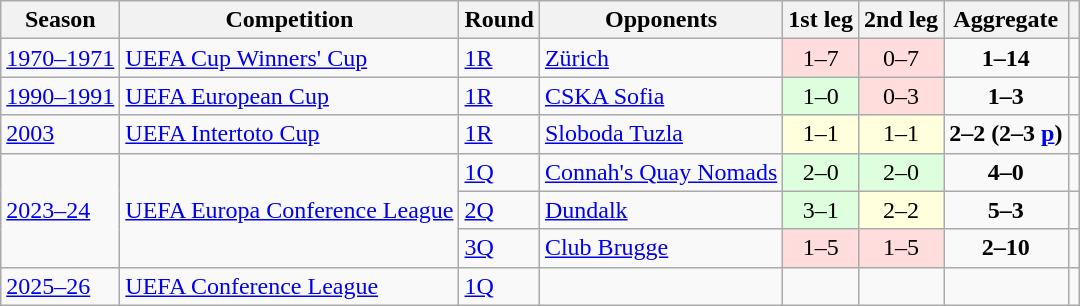<table class="wikitable">
<tr>
<th>Season</th>
<th>Competition</th>
<th>Round</th>
<th>Opponents</th>
<th>1st leg</th>
<th>2nd leg</th>
<th>Aggregate</th>
<th></th>
</tr>
<tr>
<td rowspan="1"><a href='#'>1970–1971</a></td>
<td rowspan="1"><a href='#'>UEFA Cup Winners' Cup</a></td>
<td><a href='#'>1R</a></td>
<td> <a href='#'>Zürich</a></td>
<td bgcolor="#fdd" style="text-align:center;">1–7</td>
<td bgcolor="#fdd" style="text-align:center;">0–7</td>
<td style="text-align:center;"><strong>1–14</strong></td>
<td></td>
</tr>
<tr>
<td rowspan="1"><a href='#'>1990–1991</a></td>
<td rowspan="1"><a href='#'>UEFA European Cup</a></td>
<td><a href='#'>1R</a></td>
<td> <a href='#'>CSKA Sofia</a></td>
<td bgcolor="#dfd" style="text-align:center;">1–0</td>
<td bgcolor="#fdd" style="text-align:center;">0–3</td>
<td style="text-align:center;"><strong>1–3</strong></td>
<td></td>
</tr>
<tr>
<td rowspan="1"><a href='#'>2003</a></td>
<td rowspan="1"><a href='#'>UEFA Intertoto Cup</a></td>
<td><a href='#'>1R</a></td>
<td> <a href='#'>Sloboda Tuzla</a></td>
<td bgcolor="#ffd" style="text-align:center;">1–1</td>
<td bgcolor="#ffd" style="text-align:center;">1–1 </td>
<td style="text-align:center;"><strong>2–2 (2–3 <a href='#'>p</a>)</strong></td>
<td></td>
</tr>
<tr>
<td rowspan="3"><a href='#'>2023–24</a></td>
<td rowspan="3"><a href='#'>UEFA Europa Conference League</a></td>
<td><a href='#'>1Q</a></td>
<td> <a href='#'>Connah's Quay Nomads</a></td>
<td bgcolor="#dfd" style="text-align:center;">2–0</td>
<td bgcolor="#dfd" style="text-align:center;">2–0</td>
<td style="text-align:center;"><strong>4–0</strong></td>
<td></td>
</tr>
<tr>
<td><a href='#'>2Q</a></td>
<td> <a href='#'>Dundalk</a></td>
<td bgcolor="#dfd" style="text-align:center;">3–1</td>
<td bgcolor="#ffd" style="text-align:center;">2–2</td>
<td style="text-align:center;"><strong>5–3</strong></td>
<td></td>
</tr>
<tr>
<td><a href='#'>3Q</a></td>
<td> <a href='#'>Club Brugge</a></td>
<td bgcolor="#fdd" style="text-align:center;">1–5</td>
<td bgcolor="#fdd" style="text-align:center;">1–5</td>
<td style="text-align:center;"><strong>2–10</strong></td>
<td></td>
</tr>
<tr>
<td><a href='#'>2025–26</a></td>
<td><a href='#'>UEFA Conference League</a></td>
<td><a href='#'>1Q</a></td>
<td></td>
<td style="text-align:center;"></td>
<td style="text-align:center;"></td>
<td style="text-align:center;"></td>
<td></td>
</tr>
</table>
